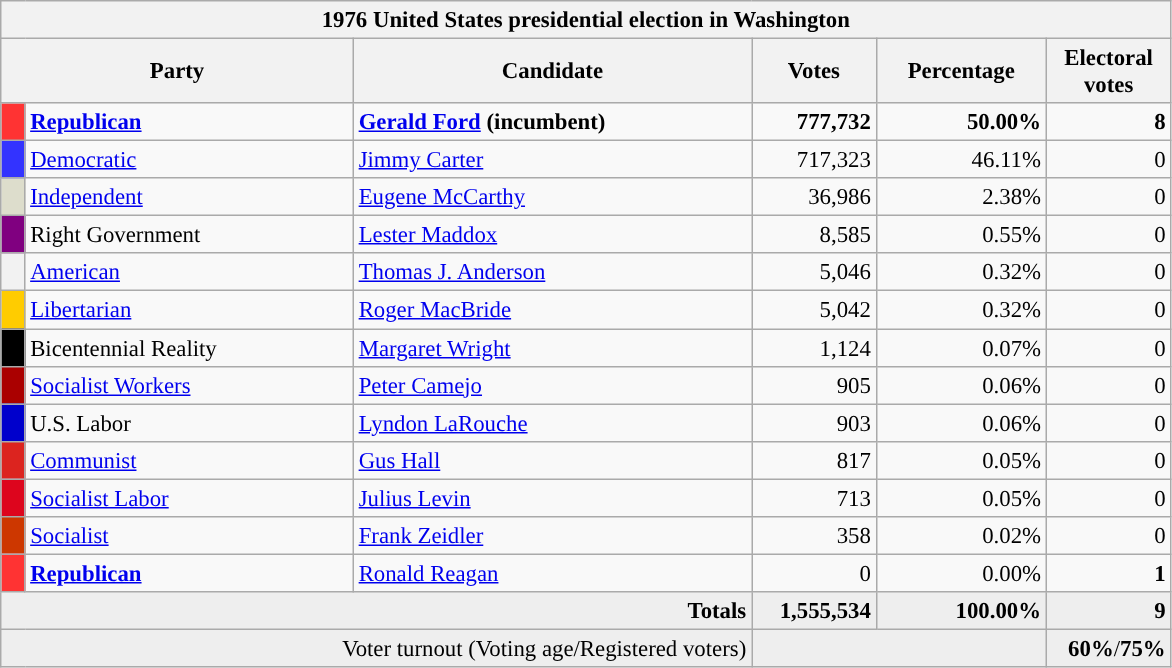<table class="wikitable" style="font-size: 95%;">
<tr>
<th colspan="6">1976 United States presidential election in Washington</th>
</tr>
<tr>
<th colspan="2" style="width: 15em">Party</th>
<th style="width: 17em">Candidate</th>
<th style="width: 5em">Votes</th>
<th style="width: 7em">Percentage</th>
<th style="width: 5em">Electoral votes</th>
</tr>
<tr>
<th style="background-color:#FF3333; width: 3px"></th>
<td style="width: 130px"><strong><a href='#'>Republican</a></strong></td>
<td><strong><a href='#'>Gerald Ford</a> (incumbent)</strong></td>
<td align="right"><strong>777,732</strong></td>
<td align="right"><strong>50.00%</strong></td>
<td align="right"><strong>8</strong></td>
</tr>
<tr>
<th style="background-color:#3333FF; width: 3px"></th>
<td style="width: 130px"><a href='#'>Democratic</a></td>
<td><a href='#'>Jimmy Carter</a></td>
<td align="right">717,323</td>
<td align="right">46.11%</td>
<td align="right">0</td>
</tr>
<tr>
<th style="background-color:#DDDDCC; width: 3px"></th>
<td style="width: 130px"><a href='#'>Independent</a></td>
<td><a href='#'>Eugene McCarthy</a></td>
<td align="right">36,986</td>
<td align="right">2.38%</td>
<td align="right">0</td>
</tr>
<tr>
<th style="background-color:#800080; width: 3px"></th>
<td style="width: 130px">Right Government</td>
<td><a href='#'>Lester Maddox</a></td>
<td align="right">8,585</td>
<td align="right">0.55%</td>
<td align="right">0</td>
</tr>
<tr>
<th style="background-color:"></th>
<td style="width: 130px"><a href='#'>American</a></td>
<td><a href='#'>Thomas J. Anderson</a></td>
<td align="right">5,046</td>
<td align="right">0.32%</td>
<td align="right">0</td>
</tr>
<tr>
<th style="background:#fc0; width:3px;"></th>
<td style="width: 130px"><a href='#'>Libertarian</a></td>
<td><a href='#'>Roger MacBride</a></td>
<td align="right">5,042</td>
<td align="right">0.32%</td>
<td align="right">0</td>
</tr>
<tr>
<th style="background-color:#000000; width: 3px"></th>
<td style="width: 130px">Bicentennial Reality</td>
<td><a href='#'>Margaret Wright</a></td>
<td align="right">1,124</td>
<td align="right">0.07%</td>
<td align="right">0</td>
</tr>
<tr>
<th style="background-color:#AA0000; width: 3px"></th>
<td style="width: 130px"><a href='#'>Socialist Workers</a></td>
<td><a href='#'>Peter Camejo</a></td>
<td align="right">905</td>
<td align="right">0.06%</td>
<td align="right">0</td>
</tr>
<tr>
<th style="background-color:#0000CC; width: 3px"></th>
<td style="width: 130px">U.S. Labor</td>
<td><a href='#'>Lyndon LaRouche</a></td>
<td align="right">903</td>
<td align="right">0.06%</td>
<td align="right">0</td>
</tr>
<tr>
<th style="background-color:#DC241F; width: 3px"></th>
<td style="width: 130px"><a href='#'>Communist</a></td>
<td><a href='#'>Gus Hall</a></td>
<td align="right">817</td>
<td align="right">0.05%</td>
<td align="right">0</td>
</tr>
<tr>
<th style="background-color:#DD051D; width: 3px"></th>
<td style="width: 130px"><a href='#'>Socialist Labor</a></td>
<td><a href='#'>Julius Levin</a></td>
<td align="right">713</td>
<td align="right">0.05%</td>
<td align="right">0</td>
</tr>
<tr>
<th style="background-color:#CD3700; width: 3px"></th>
<td style="width: 130px"><a href='#'>Socialist</a></td>
<td><a href='#'>Frank Zeidler</a></td>
<td align="right">358</td>
<td align="right">0.02%</td>
<td align="right">0</td>
</tr>
<tr>
<th style="background-color:#FF3333; width: 3px"></th>
<td style="width: 130px"><strong><a href='#'>Republican</a></strong></td>
<td><a href='#'>Ronald Reagan</a></td>
<td align="right">0</td>
<td align="right">0.00%</td>
<td align="right"><strong>1</strong></td>
</tr>
<tr bgcolor="#EEEEEE">
<td colspan="3" align="right"><strong>Totals</strong></td>
<td align="right"><strong>1,555,534</strong></td>
<td align="right"><strong>100.00%</strong></td>
<td align="right"><strong>9</strong></td>
</tr>
<tr bgcolor="#EEEEEE">
<td colspan="3" align="right">Voter turnout (Voting age/Registered voters)</td>
<td colspan="2" align="right"></td>
<td align="right"><strong>60%</strong>/<strong>75%</strong></td>
</tr>
</table>
